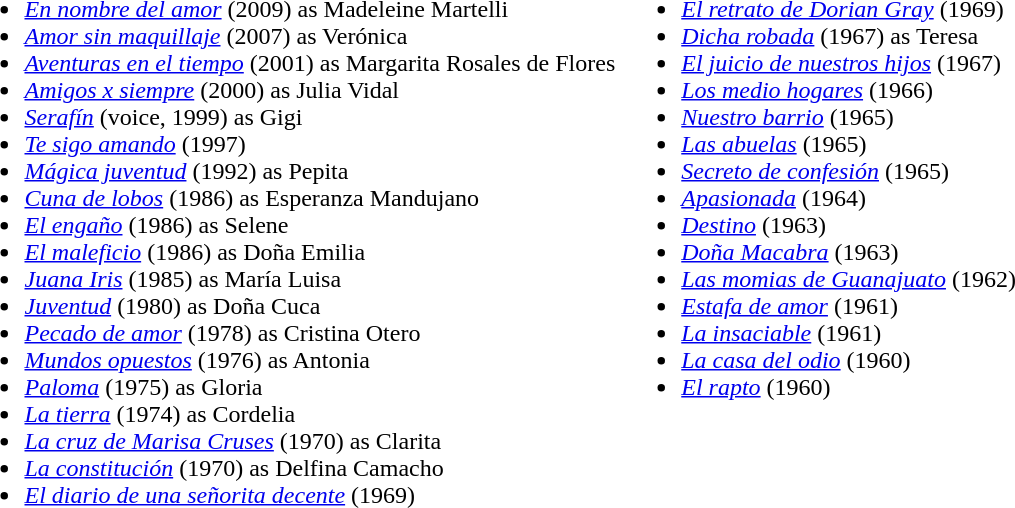<table>
<tr valign=top>
<td><br><ul><li><em><a href='#'>En nombre del amor</a></em> (2009) as Madeleine Martelli</li><li><em><a href='#'>Amor sin maquillaje</a></em> (2007) as Verónica</li><li><em><a href='#'>Aventuras en el tiempo</a></em> (2001) as Margarita Rosales de Flores</li><li><em><a href='#'>Amigos x siempre</a></em> (2000) as Julia Vidal</li><li><em><a href='#'>Serafín</a></em> (voice, 1999) as Gigi</li><li><em><a href='#'>Te sigo amando</a></em> (1997)</li><li><em><a href='#'>Mágica juventud</a></em> (1992) as Pepita</li><li><em><a href='#'>Cuna de lobos</a></em> (1986) as Esperanza Mandujano</li><li><em><a href='#'>El engaño</a></em> (1986) as Selene</li><li><em><a href='#'>El maleficio</a></em> (1986) as Doña Emilia</li><li><em><a href='#'>Juana Iris</a></em> (1985) as María Luisa</li><li><em><a href='#'>Juventud</a></em> (1980) as Doña Cuca</li><li><em><a href='#'>Pecado de amor</a></em> (1978) as Cristina Otero</li><li><em><a href='#'>Mundos opuestos</a></em> (1976) as Antonia</li><li><em><a href='#'>Paloma</a></em> (1975) as Gloria</li><li><em><a href='#'>La tierra</a></em> (1974) as Cordelia</li><li><em><a href='#'>La cruz de Marisa Cruses</a></em> (1970) as Clarita</li><li><em><a href='#'>La constitución</a></em> (1970) as Delfina Camacho</li><li><em><a href='#'>El diario de una señorita decente</a></em> (1969)</li></ul></td>
<td><br><ul><li><em><a href='#'>El retrato de Dorian Gray</a></em> (1969)</li><li><em><a href='#'>Dicha robada</a></em> (1967) as Teresa</li><li><em><a href='#'>El juicio de nuestros hijos</a></em> (1967)</li><li><em><a href='#'>Los medio hogares</a></em> (1966)</li><li><em><a href='#'>Nuestro barrio</a></em> (1965)</li><li><em><a href='#'>Las abuelas</a></em> (1965)</li><li><em><a href='#'>Secreto de confesión</a></em> (1965)</li><li><em><a href='#'>Apasionada</a></em> (1964)</li><li><em><a href='#'>Destino</a></em> (1963)</li><li><em><a href='#'>Doña Macabra</a></em> (1963)</li><li><em><a href='#'>Las momias de Guanajuato</a></em> (1962)</li><li><em><a href='#'>Estafa de amor</a></em> (1961)</li><li><em><a href='#'>La insaciable</a></em> (1961)</li><li><em><a href='#'>La casa del odio</a></em> (1960)</li><li><em><a href='#'>El rapto</a></em> (1960)</li></ul></td>
</tr>
</table>
